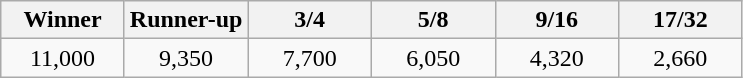<table class="wikitable" style="text-align:center">
<tr>
<th width="75">Winner</th>
<th width="75">Runner-up</th>
<th width="75">3/4</th>
<th width="75">5/8</th>
<th width="75">9/16</th>
<th width="75">17/32</th>
</tr>
<tr>
<td>11,000</td>
<td>9,350</td>
<td>7,700</td>
<td>6,050</td>
<td>4,320</td>
<td>2,660</td>
</tr>
</table>
